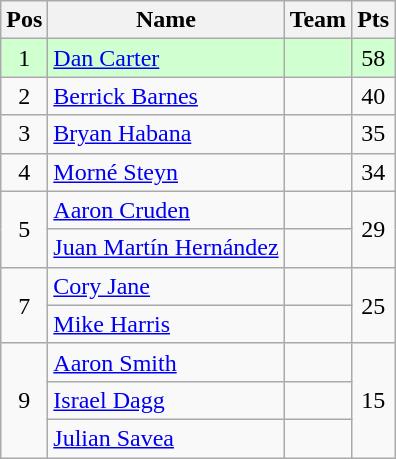<table class="wikitable" style="text-align:center">
<tr>
<th>Pos</th>
<th>Name</th>
<th>Team</th>
<th>Pts</th>
</tr>
<tr style="background:#d0ffd0">
<td>1</td>
<td align="left"><a href='#'>Dan Carter</a></td>
<td align="left"></td>
<td>58</td>
</tr>
<tr>
<td>2</td>
<td align="left"><a href='#'>Berrick Barnes</a></td>
<td align="left"></td>
<td>40</td>
</tr>
<tr>
<td>3</td>
<td align="left"><a href='#'>Bryan Habana</a></td>
<td align="left"></td>
<td>35</td>
</tr>
<tr>
<td>4</td>
<td align="left"><a href='#'>Morné Steyn</a></td>
<td align="left"></td>
<td>34</td>
</tr>
<tr>
<td rowspan="2">5</td>
<td align="left"><a href='#'>Aaron Cruden</a></td>
<td align="left"></td>
<td rowspan="2">29</td>
</tr>
<tr>
<td align="left"><a href='#'>Juan Martín Hernández</a></td>
<td align="left"></td>
</tr>
<tr>
<td rowspan="2">7</td>
<td align="left"><a href='#'>Cory Jane</a></td>
<td align="left"></td>
<td rowspan="2">25</td>
</tr>
<tr>
<td align="left"><a href='#'>Mike Harris</a></td>
<td align="left"></td>
</tr>
<tr>
<td rowspan="3">9</td>
<td align="left"><a href='#'>Aaron Smith</a></td>
<td align="left"></td>
<td rowspan="3">15</td>
</tr>
<tr>
<td align="left"><a href='#'>Israel Dagg</a></td>
<td align="left"></td>
</tr>
<tr>
<td align="left"><a href='#'>Julian Savea</a></td>
<td align="left"></td>
</tr>
</table>
